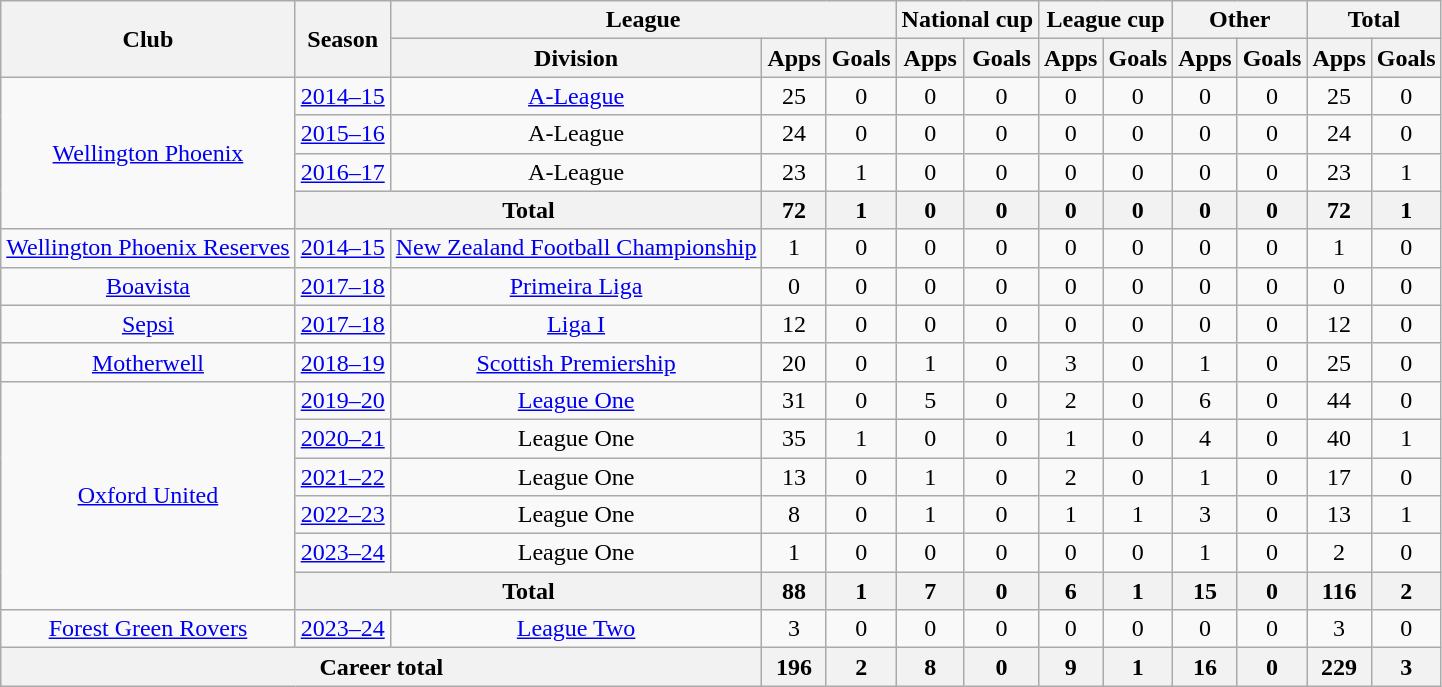<table class="wikitable" style="text-align:center">
<tr>
<th rowspan="2">Club</th>
<th rowspan="2">Season</th>
<th colspan="3">League</th>
<th colspan="2">National cup</th>
<th colspan="2">League cup</th>
<th colspan="2">Other</th>
<th colspan="2">Total</th>
</tr>
<tr>
<th>Division</th>
<th>Apps</th>
<th>Goals</th>
<th>Apps</th>
<th>Goals</th>
<th>Apps</th>
<th>Goals</th>
<th>Apps</th>
<th>Goals</th>
<th>Apps</th>
<th>Goals</th>
</tr>
<tr>
<td rowspan="4"><a href='#'>Wellington Phoenix</a></td>
<td><a href='#'>2014–15</a></td>
<td><a href='#'>A-League</a></td>
<td>25</td>
<td>0</td>
<td>0</td>
<td>0</td>
<td>0</td>
<td>0</td>
<td>0</td>
<td>0</td>
<td>25</td>
<td>0</td>
</tr>
<tr>
<td><a href='#'>2015–16</a></td>
<td>A-League</td>
<td>24</td>
<td>0</td>
<td>0</td>
<td>0</td>
<td>0</td>
<td>0</td>
<td>0</td>
<td>0</td>
<td>24</td>
<td>0</td>
</tr>
<tr>
<td><a href='#'>2016–17</a></td>
<td>A-League</td>
<td>23</td>
<td>1</td>
<td>0</td>
<td>0</td>
<td>0</td>
<td>0</td>
<td>0</td>
<td>0</td>
<td>23</td>
<td>1</td>
</tr>
<tr>
<th colspan="2">Total</th>
<th>72</th>
<th>1</th>
<th>0</th>
<th>0</th>
<th>0</th>
<th>0</th>
<th>0</th>
<th>0</th>
<th>72</th>
<th>1</th>
</tr>
<tr>
<td><a href='#'>Wellington Phoenix Reserves</a></td>
<td><a href='#'>2014–15</a></td>
<td><a href='#'>New Zealand Football Championship</a></td>
<td>1</td>
<td>0</td>
<td>0</td>
<td>0</td>
<td>0</td>
<td>0</td>
<td>0</td>
<td>0</td>
<td>1</td>
<td>0</td>
</tr>
<tr>
<td><a href='#'>Boavista</a></td>
<td><a href='#'>2017–18</a></td>
<td><a href='#'>Primeira Liga</a></td>
<td>0</td>
<td>0</td>
<td>0</td>
<td>0</td>
<td>0</td>
<td>0</td>
<td>0</td>
<td>0</td>
<td>0</td>
<td>0</td>
</tr>
<tr>
<td><a href='#'>Sepsi</a></td>
<td><a href='#'>2017–18</a></td>
<td><a href='#'>Liga I</a></td>
<td>12</td>
<td>0</td>
<td>0</td>
<td>0</td>
<td>0</td>
<td>0</td>
<td>0</td>
<td>0</td>
<td>12</td>
<td>0</td>
</tr>
<tr>
<td><a href='#'>Motherwell</a></td>
<td><a href='#'>2018–19</a></td>
<td><a href='#'>Scottish Premiership</a></td>
<td>20</td>
<td>0</td>
<td>1</td>
<td>0</td>
<td>3</td>
<td>0</td>
<td>1</td>
<td>0</td>
<td>25</td>
<td>0</td>
</tr>
<tr>
<td rowspan="6"><a href='#'>Oxford United</a></td>
<td><a href='#'>2019–20</a></td>
<td><a href='#'>League One</a></td>
<td>31</td>
<td>0</td>
<td>5</td>
<td>0</td>
<td>2</td>
<td>0</td>
<td>6</td>
<td>0</td>
<td>44</td>
<td>0</td>
</tr>
<tr>
<td><a href='#'>2020–21</a></td>
<td>League One</td>
<td>35</td>
<td>1</td>
<td>0</td>
<td>0</td>
<td>1</td>
<td>0</td>
<td>4</td>
<td>0</td>
<td>40</td>
<td>1</td>
</tr>
<tr>
<td><a href='#'>2021–22</a></td>
<td>League One</td>
<td>13</td>
<td>0</td>
<td>1</td>
<td>0</td>
<td>2</td>
<td>0</td>
<td>1</td>
<td>0</td>
<td>17</td>
<td>0</td>
</tr>
<tr>
<td><a href='#'>2022–23</a></td>
<td>League One</td>
<td>8</td>
<td>0</td>
<td>1</td>
<td>0</td>
<td>1</td>
<td>1</td>
<td>3</td>
<td>0</td>
<td>13</td>
<td>1</td>
</tr>
<tr>
<td><a href='#'>2023–24</a></td>
<td>League One</td>
<td>1</td>
<td>0</td>
<td>0</td>
<td>0</td>
<td>0</td>
<td>0</td>
<td>1</td>
<td>0</td>
<td>2</td>
<td>0</td>
</tr>
<tr>
<th colspan="2">Total</th>
<th>88</th>
<th>1</th>
<th>7</th>
<th>0</th>
<th>6</th>
<th>1</th>
<th>15</th>
<th>0</th>
<th>116</th>
<th>2</th>
</tr>
<tr>
<td><a href='#'>Forest Green Rovers</a></td>
<td><a href='#'>2023–24</a></td>
<td><a href='#'>League Two</a></td>
<td>3</td>
<td>0</td>
<td>0</td>
<td>0</td>
<td>0</td>
<td>0</td>
<td>0</td>
<td>0</td>
<td>3</td>
<td>0</td>
</tr>
<tr>
<th colspan="3">Career total</th>
<th>196</th>
<th>2</th>
<th>8</th>
<th>0</th>
<th>9</th>
<th>1</th>
<th>16</th>
<th>0</th>
<th>229</th>
<th>3</th>
</tr>
</table>
